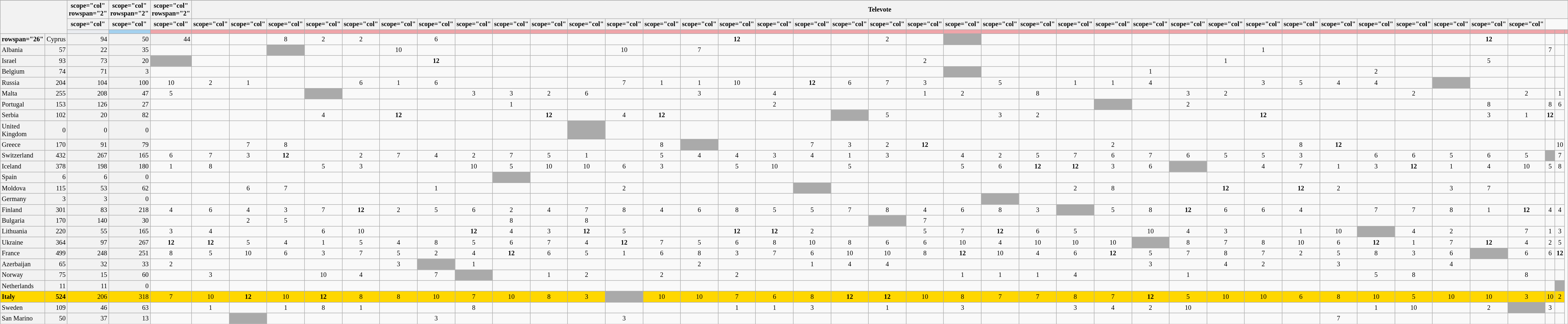<table class="wikitable plainrowheaders" style="text-align:center; font-size:85%;">
<tr>
</tr>
<tr>
<td colspan="2" rowspan="3" style="background: #F2F2F2;"></td>
<th>scope="col" rowspan="2" </th>
<th>scope="col" rowspan="2" </th>
<th>scope="col" rowspan="2" </th>
<th scope="col" colspan="39">Televote</th>
</tr>
<tr>
<th>scope="col" </th>
<th>scope="col" </th>
<th>scope="col" </th>
<th>scope="col" </th>
<th>scope="col" </th>
<th>scope="col" </th>
<th>scope="col" </th>
<th>scope="col" </th>
<th>scope="col" </th>
<th>scope="col" </th>
<th>scope="col" </th>
<th>scope="col" </th>
<th>scope="col" </th>
<th>scope="col" </th>
<th>scope="col" </th>
<th>scope="col" </th>
<th>scope="col" </th>
<th>scope="col" </th>
<th>scope="col" </th>
<th>scope="col" </th>
<th>scope="col" </th>
<th>scope="col" </th>
<th>scope="col" </th>
<th>scope="col" </th>
<th>scope="col" </th>
<th>scope="col" </th>
<th>scope="col" </th>
<th>scope="col" </th>
<th>scope="col" </th>
<th>scope="col" </th>
<th>scope="col" </th>
<th>scope="col" </th>
<th>scope="col" </th>
<th>scope="col" </th>
<th>scope="col" </th>
<th>scope="col" </th>
<th>scope="col" </th>
<th>scope="col" </th>
<th>scope="col" </th>
</tr>
<tr>
<td style="height:2px; background:#eaecf0; border-top:1px solid transparent;"></td>
<td style="background:#A4D1EF;"></td>
<td style="background:#EFA4A9;"></td>
<th style="background:#EFA4A9;"></th>
<th style="background:#EFA4A9;"></th>
<th style="background:#EFA4A9;"></th>
<th style="background:#EFA4A9;"></th>
<th style="background:#EFA4A9;"></th>
<th style="background:#EFA4A9;"></th>
<th style="background:#EFA4A9;"></th>
<th style="background:#EFA4A9;"></th>
<th style="background:#EFA4A9;"></th>
<th style="background:#EFA4A9;"></th>
<th style="background:#EFA4A9;"></th>
<th style="background:#EFA4A9;"></th>
<th style="background:#EFA4A9;"></th>
<th style="background:#EFA4A9;"></th>
<th style="background:#EFA4A9;"></th>
<th style="background:#EFA4A9;"></th>
<th style="background:#EFA4A9;"></th>
<th style="background:#EFA4A9;"></th>
<th style="background:#EFA4A9;"></th>
<th style="background:#EFA4A9;"></th>
<th style="background:#EFA4A9;"></th>
<th style="background:#EFA4A9;"></th>
<th style="background:#EFA4A9;"></th>
<th style="background:#EFA4A9;"></th>
<th style="background:#EFA4A9;"></th>
<th style="background:#EFA4A9;"></th>
<th style="background:#EFA4A9;"></th>
<th style="background:#EFA4A9;"></th>
<th style="background:#EFA4A9;"></th>
<th style="background:#EFA4A9;"></th>
<th style="background:#EFA4A9;"></th>
<th style="background:#EFA4A9;"></th>
<th style="background:#EFA4A9;"></th>
<th style="background:#EFA4A9;"></th>
<th style="background:#EFA4A9;"></th>
<th style="background:#EFA4A9;"></th>
<th style="background:#EFA4A9;"></th>
<th style="background:#EFA4A9;"></th>
<th style="background:#EFA4A9;"></th>
</tr>
<tr>
<th>rowspan="26" </th>
<td scope="row" style="text-align:left; background:#f2f2f2;">Cyprus</td>
<td style="text-align:right; background:#f2f2f2;">94</td>
<td style="text-align:right; background:#f2f2f2;">50</td>
<td style="text-align:right; background:#f2f2f2;">44</td>
<td></td>
<td></td>
<td>8</td>
<td>2</td>
<td>2</td>
<td></td>
<td>6</td>
<td></td>
<td></td>
<td></td>
<td></td>
<td></td>
<td></td>
<td></td>
<td><strong>12</strong></td>
<td></td>
<td></td>
<td></td>
<td>2</td>
<td></td>
<td style="text-align:left; background:#aaa;"></td>
<td></td>
<td></td>
<td></td>
<td></td>
<td></td>
<td></td>
<td></td>
<td></td>
<td></td>
<td></td>
<td></td>
<td></td>
<td></td>
<td><strong>12</strong></td>
<td></td>
<td></td>
<td></td>
<td></td>
</tr>
<tr>
<td scope="row" style="text-align:left; background:#f2f2f2;">Albania</td>
<td style="text-align:right; background:#f2f2f2;">57</td>
<td style="text-align:right; background:#f2f2f2;">22</td>
<td style="text-align:right; background:#f2f2f2;">35</td>
<td></td>
<td></td>
<td></td>
<td style="text-align:left; background:#aaa;"></td>
<td></td>
<td></td>
<td>10</td>
<td></td>
<td></td>
<td></td>
<td></td>
<td></td>
<td>10</td>
<td></td>
<td>7</td>
<td></td>
<td></td>
<td></td>
<td></td>
<td></td>
<td></td>
<td></td>
<td></td>
<td></td>
<td></td>
<td></td>
<td></td>
<td></td>
<td></td>
<td>1</td>
<td></td>
<td></td>
<td></td>
<td></td>
<td></td>
<td></td>
<td></td>
<td>7</td>
<td></td>
</tr>
<tr>
<td scope="row" style="text-align:left; background:#f2f2f2;">Israel</td>
<td style="text-align:right; background:#f2f2f2;">93</td>
<td style="text-align:right; background:#f2f2f2;">73</td>
<td style="text-align:right; background:#f2f2f2;">20</td>
<td style="text-align:left; background:#aaa;"></td>
<td></td>
<td></td>
<td></td>
<td></td>
<td></td>
<td></td>
<td><strong>12</strong></td>
<td></td>
<td></td>
<td></td>
<td></td>
<td></td>
<td></td>
<td></td>
<td></td>
<td></td>
<td></td>
<td></td>
<td></td>
<td>2</td>
<td></td>
<td></td>
<td></td>
<td></td>
<td></td>
<td></td>
<td></td>
<td>1</td>
<td></td>
<td></td>
<td></td>
<td></td>
<td></td>
<td></td>
<td>5</td>
<td></td>
<td></td>
<td></td>
</tr>
<tr>
<td scope="row" style="text-align:left; background:#f2f2f2;">Belgium</td>
<td style="text-align:right; background:#f2f2f2;">74</td>
<td style="text-align:right; background:#f2f2f2;">71</td>
<td style="text-align:right; background:#f2f2f2;">3</td>
<td></td>
<td></td>
<td></td>
<td></td>
<td></td>
<td></td>
<td></td>
<td></td>
<td></td>
<td></td>
<td></td>
<td></td>
<td></td>
<td></td>
<td></td>
<td></td>
<td></td>
<td></td>
<td></td>
<td></td>
<td></td>
<td style="text-align:left; background:#aaa;"></td>
<td></td>
<td></td>
<td></td>
<td></td>
<td>1</td>
<td></td>
<td></td>
<td></td>
<td></td>
<td></td>
<td>2</td>
<td></td>
<td></td>
<td></td>
<td></td>
<td></td>
<td></td>
</tr>
<tr>
<td scope="row" style="text-align:left; background:#f2f2f2;">Russia</td>
<td style="text-align:right; background:#f2f2f2;">204</td>
<td style="text-align:right; background:#f2f2f2;">104</td>
<td style="text-align:right; background:#f2f2f2;">100</td>
<td>10</td>
<td>2</td>
<td>1</td>
<td></td>
<td></td>
<td>6</td>
<td>1</td>
<td>6</td>
<td></td>
<td></td>
<td></td>
<td></td>
<td>7</td>
<td>1</td>
<td>1</td>
<td>10</td>
<td></td>
<td><strong>12</strong></td>
<td>6</td>
<td>7</td>
<td>3</td>
<td></td>
<td>5</td>
<td></td>
<td>1</td>
<td>1</td>
<td>4</td>
<td></td>
<td></td>
<td>3</td>
<td>5</td>
<td>4</td>
<td>4</td>
<td></td>
<td style="text-align:left; background:#aaa;"></td>
<td></td>
<td></td>
<td></td>
<td></td>
</tr>
<tr>
<td scope="row" style="text-align:left; background:#f2f2f2;">Malta</td>
<td style="text-align:right; background:#f2f2f2;">255</td>
<td style="text-align:right; background:#f2f2f2;">208</td>
<td style="text-align:right; background:#f2f2f2;">47</td>
<td>5</td>
<td></td>
<td></td>
<td></td>
<td style="text-align:left; background:#aaa;"></td>
<td></td>
<td></td>
<td></td>
<td>3</td>
<td>3</td>
<td>2</td>
<td>6</td>
<td></td>
<td></td>
<td>3</td>
<td></td>
<td>4</td>
<td></td>
<td></td>
<td></td>
<td>1</td>
<td>2</td>
<td></td>
<td>8</td>
<td></td>
<td></td>
<td></td>
<td>3</td>
<td>2</td>
<td></td>
<td></td>
<td></td>
<td></td>
<td>2</td>
<td></td>
<td></td>
<td>2</td>
<td></td>
<td>1</td>
</tr>
<tr>
<td scope="row" style="text-align:left; background:#f2f2f2;">Portugal</td>
<td style="text-align:right; background:#f2f2f2;">153</td>
<td style="text-align:right; background:#f2f2f2;">126</td>
<td style="text-align:right; background:#f2f2f2;">27</td>
<td></td>
<td></td>
<td></td>
<td></td>
<td></td>
<td></td>
<td></td>
<td></td>
<td></td>
<td>1</td>
<td></td>
<td></td>
<td></td>
<td></td>
<td></td>
<td></td>
<td>2</td>
<td></td>
<td></td>
<td></td>
<td></td>
<td></td>
<td></td>
<td></td>
<td></td>
<td style="text-align:left; background:#aaa;"></td>
<td></td>
<td>2</td>
<td></td>
<td></td>
<td></td>
<td></td>
<td></td>
<td></td>
<td></td>
<td>8</td>
<td></td>
<td>8</td>
<td>6</td>
</tr>
<tr>
<td scope="row" style="text-align:left; background:#f2f2f2;">Serbia</td>
<td style="text-align:right; background:#f2f2f2;">102</td>
<td style="text-align:right; background:#f2f2f2;">20</td>
<td style="text-align:right; background:#f2f2f2;">82</td>
<td></td>
<td></td>
<td></td>
<td></td>
<td>4</td>
<td></td>
<td><strong>12</strong></td>
<td></td>
<td></td>
<td></td>
<td><strong>12</strong></td>
<td></td>
<td>4</td>
<td><strong>12</strong></td>
<td></td>
<td></td>
<td></td>
<td></td>
<td style="text-align:left; background:#aaa;"></td>
<td>5</td>
<td></td>
<td></td>
<td>3</td>
<td>2</td>
<td></td>
<td></td>
<td></td>
<td></td>
<td></td>
<td><strong>12</strong></td>
<td></td>
<td></td>
<td></td>
<td></td>
<td></td>
<td>3</td>
<td>1</td>
<td><strong>12</strong></td>
<td></td>
</tr>
<tr>
<td scope="row" style="text-align:left; background:#f2f2f2;">United Kingdom</td>
<td style="text-align:right; background:#f2f2f2;">0</td>
<td style="text-align:right; background:#f2f2f2;">0</td>
<td style="text-align:right; background:#f2f2f2;">0</td>
<td></td>
<td></td>
<td></td>
<td></td>
<td></td>
<td></td>
<td></td>
<td></td>
<td></td>
<td></td>
<td></td>
<td style="text-align:left; background:#aaa;"></td>
<td></td>
<td></td>
<td></td>
<td></td>
<td></td>
<td></td>
<td></td>
<td></td>
<td></td>
<td></td>
<td></td>
<td></td>
<td></td>
<td></td>
<td></td>
<td></td>
<td></td>
<td></td>
<td></td>
<td></td>
<td></td>
<td></td>
<td></td>
<td></td>
<td></td>
<td></td>
<td></td>
</tr>
<tr>
<td scope="row" style="text-align:left; background:#f2f2f2;">Greece</td>
<td style="text-align:right; background:#f2f2f2;">170</td>
<td style="text-align:right; background:#f2f2f2;">91</td>
<td style="text-align:right; background:#f2f2f2;">79</td>
<td></td>
<td></td>
<td>7</td>
<td>8</td>
<td></td>
<td></td>
<td></td>
<td></td>
<td></td>
<td></td>
<td></td>
<td></td>
<td></td>
<td>8</td>
<td style="text-align:left; background:#aaa;"></td>
<td></td>
<td></td>
<td>7</td>
<td>3</td>
<td>2</td>
<td><strong>12</strong></td>
<td></td>
<td></td>
<td></td>
<td></td>
<td>2</td>
<td></td>
<td></td>
<td></td>
<td></td>
<td>8</td>
<td><strong>12</strong></td>
<td></td>
<td></td>
<td></td>
<td></td>
<td></td>
<td></td>
<td>10</td>
</tr>
<tr>
<td scope="row" style="text-align:left; background:#f2f2f2;">Switzerland</td>
<td style="text-align:right; background:#f2f2f2;">432</td>
<td style="text-align:right; background:#f2f2f2;">267</td>
<td style="text-align:right; background:#f2f2f2;">165</td>
<td>6</td>
<td>7</td>
<td>3</td>
<td><strong>12</strong></td>
<td></td>
<td>2</td>
<td>7</td>
<td>4</td>
<td>2</td>
<td>7</td>
<td>5</td>
<td>1</td>
<td></td>
<td>5</td>
<td>4</td>
<td>4</td>
<td>3</td>
<td>4</td>
<td>1</td>
<td>3</td>
<td></td>
<td>4</td>
<td>2</td>
<td>5</td>
<td>7</td>
<td>6</td>
<td>7</td>
<td>6</td>
<td>5</td>
<td>5</td>
<td>3</td>
<td></td>
<td>6</td>
<td>6</td>
<td>5</td>
<td>6</td>
<td>5</td>
<td style="text-align:left; background:#aaa;"></td>
<td>7</td>
</tr>
<tr>
<td scope="row" style="text-align:left; background:#f2f2f2;">Iceland</td>
<td style="text-align:right; background:#f2f2f2;">378</td>
<td style="text-align:right; background:#f2f2f2;">198</td>
<td style="text-align:right; background:#f2f2f2;">180</td>
<td>1</td>
<td>8</td>
<td></td>
<td></td>
<td>5</td>
<td>3</td>
<td></td>
<td></td>
<td>10</td>
<td>5</td>
<td>10</td>
<td>10</td>
<td>6</td>
<td>3</td>
<td></td>
<td>5</td>
<td>10</td>
<td></td>
<td>5</td>
<td></td>
<td></td>
<td>5</td>
<td>6</td>
<td><strong>12</strong></td>
<td><strong>12</strong></td>
<td>3</td>
<td>6</td>
<td style="text-align:left; background:#aaa;"></td>
<td></td>
<td>4</td>
<td>7</td>
<td>1</td>
<td>3</td>
<td><strong>12</strong></td>
<td>1</td>
<td>4</td>
<td>10</td>
<td>5</td>
<td>8</td>
</tr>
<tr>
<td scope="row" style="text-align:left; background:#f2f2f2;">Spain</td>
<td style="text-align:right; background:#f2f2f2;">6</td>
<td style="text-align:right; background:#f2f2f2;">6</td>
<td style="text-align:right; background:#f2f2f2;">0</td>
<td></td>
<td></td>
<td></td>
<td></td>
<td></td>
<td></td>
<td></td>
<td></td>
<td></td>
<td style="text-align:left; background:#aaa;"></td>
<td></td>
<td></td>
<td></td>
<td></td>
<td></td>
<td></td>
<td></td>
<td></td>
<td></td>
<td></td>
<td></td>
<td></td>
<td></td>
<td></td>
<td></td>
<td></td>
<td></td>
<td></td>
<td></td>
<td></td>
<td></td>
<td></td>
<td></td>
<td></td>
<td></td>
<td></td>
<td></td>
<td></td>
<td></td>
</tr>
<tr>
<td scope="row" style="text-align:left; background:#f2f2f2;">Moldova</td>
<td style="text-align:right; background:#f2f2f2;">115</td>
<td style="text-align:right; background:#f2f2f2;">53</td>
<td style="text-align:right; background:#f2f2f2;">62</td>
<td></td>
<td></td>
<td>6</td>
<td>7</td>
<td></td>
<td></td>
<td></td>
<td>1</td>
<td></td>
<td></td>
<td></td>
<td></td>
<td>2</td>
<td></td>
<td></td>
<td></td>
<td></td>
<td style="text-align:left; background:#aaa;"></td>
<td></td>
<td></td>
<td></td>
<td></td>
<td></td>
<td></td>
<td>2</td>
<td>8</td>
<td></td>
<td></td>
<td><strong>12</strong></td>
<td></td>
<td><strong>12</strong></td>
<td>2</td>
<td></td>
<td></td>
<td>3</td>
<td>7</td>
<td></td>
<td></td>
<td></td>
</tr>
<tr>
<td scope="row" style="text-align:left; background:#f2f2f2;">Germany</td>
<td style="text-align:right; background:#f2f2f2;">3</td>
<td style="text-align:right; background:#f2f2f2;">3</td>
<td style="text-align:right; background:#f2f2f2;">0</td>
<td></td>
<td></td>
<td></td>
<td></td>
<td></td>
<td></td>
<td></td>
<td></td>
<td></td>
<td></td>
<td></td>
<td></td>
<td></td>
<td></td>
<td></td>
<td></td>
<td></td>
<td></td>
<td></td>
<td></td>
<td></td>
<td></td>
<td style="text-align:left; background:#aaa;"></td>
<td></td>
<td></td>
<td></td>
<td></td>
<td></td>
<td></td>
<td></td>
<td></td>
<td></td>
<td></td>
<td></td>
<td></td>
<td></td>
<td></td>
<td></td>
<td></td>
</tr>
<tr>
<td scope="row" style="text-align:left; background:#f2f2f2;">Finland</td>
<td style="text-align:right; background:#f2f2f2;">301</td>
<td style="text-align:right; background:#f2f2f2;">83</td>
<td style="text-align:right; background:#f2f2f2;">218</td>
<td>4</td>
<td>6</td>
<td>4</td>
<td>3</td>
<td>7</td>
<td><strong>12</strong></td>
<td>2</td>
<td>5</td>
<td>6</td>
<td>2</td>
<td>4</td>
<td>7</td>
<td>8</td>
<td>4</td>
<td>6</td>
<td>8</td>
<td>5</td>
<td>5</td>
<td>7</td>
<td>8</td>
<td>4</td>
<td>6</td>
<td>8</td>
<td>3</td>
<td style="text-align:left; background:#aaa;"></td>
<td>5</td>
<td>8</td>
<td><strong>12</strong></td>
<td>6</td>
<td>6</td>
<td>4</td>
<td></td>
<td>7</td>
<td>7</td>
<td>8</td>
<td>1</td>
<td><strong>12</strong></td>
<td>4</td>
<td>4</td>
</tr>
<tr>
<td scope="row" style="text-align:left; background:#f2f2f2;">Bulgaria</td>
<td style="text-align:right; background:#f2f2f2;">170</td>
<td style="text-align:right; background:#f2f2f2;">140</td>
<td style="text-align:right; background:#f2f2f2;">30</td>
<td></td>
<td></td>
<td>2</td>
<td>5</td>
<td></td>
<td></td>
<td></td>
<td></td>
<td></td>
<td>8</td>
<td></td>
<td>8</td>
<td></td>
<td></td>
<td></td>
<td></td>
<td></td>
<td></td>
<td></td>
<td style="text-align:left; background:#aaa;"></td>
<td>7</td>
<td></td>
<td></td>
<td></td>
<td></td>
<td></td>
<td></td>
<td></td>
<td></td>
<td></td>
<td></td>
<td></td>
<td></td>
<td></td>
<td></td>
<td></td>
<td></td>
<td></td>
<td></td>
</tr>
<tr>
<td scope="row" style="text-align:left; background:#f2f2f2;">Lithuania</td>
<td style="text-align:right; background:#f2f2f2;">220</td>
<td style="text-align:right; background:#f2f2f2;">55</td>
<td style="text-align:right; background:#f2f2f2;">165</td>
<td>3</td>
<td>4</td>
<td></td>
<td></td>
<td>6</td>
<td>10</td>
<td></td>
<td></td>
<td><strong>12</strong></td>
<td>4</td>
<td>3</td>
<td><strong>12</strong></td>
<td>5</td>
<td></td>
<td></td>
<td><strong>12</strong></td>
<td><strong>12</strong></td>
<td>2</td>
<td></td>
<td></td>
<td>5</td>
<td>7</td>
<td><strong>12</strong></td>
<td>6</td>
<td>5</td>
<td></td>
<td>10</td>
<td>4</td>
<td>3</td>
<td></td>
<td>1</td>
<td>10</td>
<td style="text-align:left; background:#aaa;"></td>
<td>4</td>
<td>2</td>
<td></td>
<td>7</td>
<td>1</td>
<td>3</td>
</tr>
<tr>
<td scope="row" style="text-align:left; background:#f2f2f2;">Ukraine</td>
<td style="text-align:right; background:#f2f2f2;">364</td>
<td style="text-align:right; background:#f2f2f2;">97</td>
<td style="text-align:right; background:#f2f2f2;">267</td>
<td><strong>12</strong></td>
<td><strong>12</strong></td>
<td>5</td>
<td>4</td>
<td>1</td>
<td>5</td>
<td>4</td>
<td>8</td>
<td>5</td>
<td>6</td>
<td>7</td>
<td>4</td>
<td><strong>12</strong></td>
<td>7</td>
<td>5</td>
<td>6</td>
<td>8</td>
<td>10</td>
<td>8</td>
<td>6</td>
<td>6</td>
<td>10</td>
<td>4</td>
<td>10</td>
<td>10</td>
<td>10</td>
<td style="text-align:left; background:#aaa;"></td>
<td>8</td>
<td>7</td>
<td>8</td>
<td>10</td>
<td>6</td>
<td><strong>12</strong></td>
<td>1</td>
<td>7</td>
<td><strong>12</strong></td>
<td>4</td>
<td>2</td>
<td>5</td>
</tr>
<tr>
<td scope="row" style="text-align:left; background:#f2f2f2;">France</td>
<td style="text-align:right; background:#f2f2f2;">499</td>
<td style="text-align:right; background:#f2f2f2;">248</td>
<td style="text-align:right; background:#f2f2f2;">251</td>
<td>8</td>
<td>5</td>
<td>10</td>
<td>6</td>
<td>3</td>
<td>7</td>
<td>5</td>
<td>2</td>
<td>4</td>
<td><strong>12</strong></td>
<td>6</td>
<td>5</td>
<td>1</td>
<td>6</td>
<td>8</td>
<td>3</td>
<td>7</td>
<td>6</td>
<td>10</td>
<td>10</td>
<td>8</td>
<td><strong>12</strong></td>
<td>10</td>
<td>4</td>
<td>6</td>
<td><strong>12</strong></td>
<td>5</td>
<td>7</td>
<td>8</td>
<td>7</td>
<td>2</td>
<td>5</td>
<td>8</td>
<td>3</td>
<td>6</td>
<td style="text-align:left; background:#aaa;"></td>
<td>6</td>
<td>6</td>
<td><strong>12</strong></td>
</tr>
<tr>
<td scope="row" style="text-align:left; background:#f2f2f2;">Azerbaijan</td>
<td style="text-align:right; background:#f2f2f2;">65</td>
<td style="text-align:right; background:#f2f2f2;">32</td>
<td style="text-align:right; background:#f2f2f2;">33</td>
<td>2</td>
<td></td>
<td></td>
<td></td>
<td></td>
<td></td>
<td>3</td>
<td style="text-align:left; background:#aaa;"></td>
<td>1</td>
<td></td>
<td></td>
<td></td>
<td></td>
<td></td>
<td>2</td>
<td></td>
<td></td>
<td>1</td>
<td>4</td>
<td>4</td>
<td></td>
<td></td>
<td></td>
<td></td>
<td></td>
<td></td>
<td>3</td>
<td></td>
<td>4</td>
<td>2</td>
<td></td>
<td>3</td>
<td></td>
<td></td>
<td>4</td>
<td></td>
<td></td>
<td></td>
<td></td>
</tr>
<tr>
<td scope="row" style="text-align:left; background:#f2f2f2;">Norway</td>
<td style="text-align:right; background:#f2f2f2;">75</td>
<td style="text-align:right; background:#f2f2f2;">15</td>
<td style="text-align:right; background:#f2f2f2;">60</td>
<td></td>
<td>3</td>
<td></td>
<td></td>
<td>10</td>
<td>4</td>
<td></td>
<td>7</td>
<td style="text-align:left; background:#aaa;"></td>
<td></td>
<td>1</td>
<td>2</td>
<td></td>
<td>2</td>
<td></td>
<td>2</td>
<td></td>
<td></td>
<td></td>
<td></td>
<td></td>
<td>1</td>
<td>1</td>
<td>1</td>
<td>4</td>
<td></td>
<td></td>
<td>1</td>
<td></td>
<td></td>
<td></td>
<td></td>
<td>5</td>
<td>8</td>
<td></td>
<td></td>
<td>8</td>
<td></td>
<td></td>
</tr>
<tr>
<td scope="row" style="text-align:left; background:#f2f2f2;">Netherlands</td>
<td style="text-align:right; background:#f2f2f2;">11</td>
<td style="text-align:right; background:#f2f2f2;">11</td>
<td style="text-align:right; background:#f2f2f2;">0</td>
<td></td>
<td></td>
<td></td>
<td></td>
<td></td>
<td></td>
<td></td>
<td></td>
<td></td>
<td></td>
<td></td>
<td></td>
<td></td>
<td></td>
<td></td>
<td></td>
<td></td>
<td></td>
<td></td>
<td></td>
<td></td>
<td></td>
<td></td>
<td></td>
<td></td>
<td></td>
<td></td>
<td></td>
<td></td>
<td></td>
<td></td>
<td></td>
<td></td>
<td></td>
<td></td>
<td></td>
<td></td>
<td></td>
<td style="text-align:left; background:#aaa;"></td>
</tr>
<tr style="background:gold;">
<td scope="row" style="text-align:left; background:gold; font-weight:bold;">Italy</td>
<td style="text-align:right; font-weight:bold;">524</td>
<td style="text-align:right;">206</td>
<td style="text-align:right;">318</td>
<td>7</td>
<td>10</td>
<td><strong>12</strong></td>
<td>10</td>
<td><strong>12</strong></td>
<td>8</td>
<td>8</td>
<td>10</td>
<td>7</td>
<td>10</td>
<td>8</td>
<td>3</td>
<td style="text-align:left; background:#aaa;"></td>
<td>10</td>
<td>10</td>
<td>7</td>
<td>6</td>
<td>8</td>
<td><strong>12</strong></td>
<td><strong>12</strong></td>
<td>10</td>
<td>8</td>
<td>7</td>
<td>7</td>
<td>8</td>
<td>7</td>
<td><strong>12</strong></td>
<td>5</td>
<td>10</td>
<td>10</td>
<td>6</td>
<td>8</td>
<td>10</td>
<td>5</td>
<td>10</td>
<td>10</td>
<td>3</td>
<td>10</td>
<td>2</td>
</tr>
<tr>
<td scope="row" style="text-align:left; background:#f2f2f2;">Sweden</td>
<td style="text-align:right; background:#f2f2f2;">109</td>
<td style="text-align:right; background:#f2f2f2;">46</td>
<td style="text-align:right; background:#f2f2f2;">63</td>
<td></td>
<td>1</td>
<td></td>
<td>1</td>
<td>8</td>
<td>1</td>
<td></td>
<td></td>
<td>8</td>
<td></td>
<td></td>
<td></td>
<td></td>
<td></td>
<td></td>
<td>1</td>
<td>1</td>
<td>3</td>
<td></td>
<td>1</td>
<td></td>
<td>3</td>
<td></td>
<td></td>
<td>3</td>
<td>4</td>
<td>2</td>
<td>10</td>
<td></td>
<td></td>
<td></td>
<td></td>
<td>1</td>
<td>10</td>
<td></td>
<td>2</td>
<td style="text-align:left; background:#aaa;"></td>
<td>3</td>
<td></td>
</tr>
<tr>
<td scope="row" style="text-align:left; background:#f2f2f2;">San Marino</td>
<td style="text-align:right; background:#f2f2f2;">50</td>
<td style="text-align:right; background:#f2f2f2;">37</td>
<td style="text-align:right; background:#f2f2f2;">13</td>
<td></td>
<td></td>
<td style="text-align:left; background:#aaa;"></td>
<td></td>
<td></td>
<td></td>
<td></td>
<td>3</td>
<td></td>
<td></td>
<td></td>
<td></td>
<td>3</td>
<td></td>
<td></td>
<td></td>
<td></td>
<td></td>
<td></td>
<td></td>
<td></td>
<td></td>
<td></td>
<td></td>
<td></td>
<td></td>
<td></td>
<td></td>
<td></td>
<td></td>
<td></td>
<td>7</td>
<td></td>
<td></td>
<td></td>
<td></td>
<td></td>
<td></td>
<td></td>
</tr>
</table>
